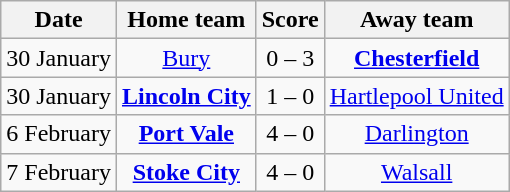<table class="wikitable" style="text-align: center">
<tr>
<th>Date</th>
<th>Home team</th>
<th>Score</th>
<th>Away team</th>
</tr>
<tr>
<td>30 January</td>
<td><a href='#'>Bury</a></td>
<td>0 – 3</td>
<td><strong><a href='#'>Chesterfield</a></strong></td>
</tr>
<tr>
<td>30 January</td>
<td><strong><a href='#'>Lincoln City</a></strong></td>
<td>1 – 0</td>
<td><a href='#'>Hartlepool United</a></td>
</tr>
<tr>
<td>6 February</td>
<td><strong><a href='#'>Port Vale</a></strong></td>
<td>4 – 0</td>
<td><a href='#'>Darlington</a></td>
</tr>
<tr>
<td>7 February</td>
<td><strong><a href='#'>Stoke City</a></strong></td>
<td>4 – 0</td>
<td><a href='#'>Walsall</a></td>
</tr>
</table>
